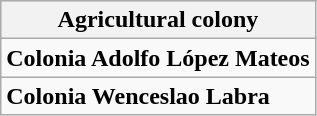<table class="wikitable">
<tr align=center style="background:#d8edff">
<th>Agricultural colony</th>
</tr>
<tr>
<td><strong>Colonia Adolfo López Mateos</strong></td>
</tr>
<tr>
<td><strong>Colonia Wenceslao Labra</strong></td>
</tr>
</table>
